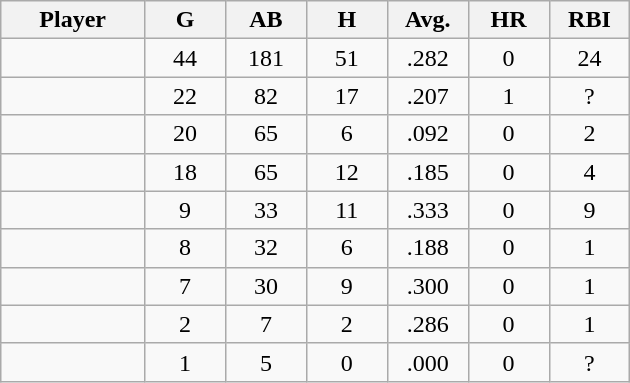<table class="wikitable sortable">
<tr>
<th bgcolor="#DDDDFF" width="16%">Player</th>
<th bgcolor="#DDDDFF" width="9%">G</th>
<th bgcolor="#DDDDFF" width="9%">AB</th>
<th bgcolor="#DDDDFF" width="9%">H</th>
<th bgcolor="#DDDDFF" width="9%">Avg.</th>
<th bgcolor="#DDDDFF" width="9%">HR</th>
<th bgcolor="#DDDDFF" width="9%">RBI</th>
</tr>
<tr align="center">
<td></td>
<td>44</td>
<td>181</td>
<td>51</td>
<td>.282</td>
<td>0</td>
<td>24</td>
</tr>
<tr align="center">
<td></td>
<td>22</td>
<td>82</td>
<td>17</td>
<td>.207</td>
<td>1</td>
<td>?</td>
</tr>
<tr align="center">
<td></td>
<td>20</td>
<td>65</td>
<td>6</td>
<td>.092</td>
<td>0</td>
<td>2</td>
</tr>
<tr align="center">
<td></td>
<td>18</td>
<td>65</td>
<td>12</td>
<td>.185</td>
<td>0</td>
<td>4</td>
</tr>
<tr align="center">
<td></td>
<td>9</td>
<td>33</td>
<td>11</td>
<td>.333</td>
<td>0</td>
<td>9</td>
</tr>
<tr align="center">
<td></td>
<td>8</td>
<td>32</td>
<td>6</td>
<td>.188</td>
<td>0</td>
<td>1</td>
</tr>
<tr align="center">
<td></td>
<td>7</td>
<td>30</td>
<td>9</td>
<td>.300</td>
<td>0</td>
<td>1</td>
</tr>
<tr align="center">
<td></td>
<td>2</td>
<td>7</td>
<td>2</td>
<td>.286</td>
<td>0</td>
<td>1</td>
</tr>
<tr align="center">
<td></td>
<td>1</td>
<td>5</td>
<td>0</td>
<td>.000</td>
<td>0</td>
<td>?</td>
</tr>
</table>
